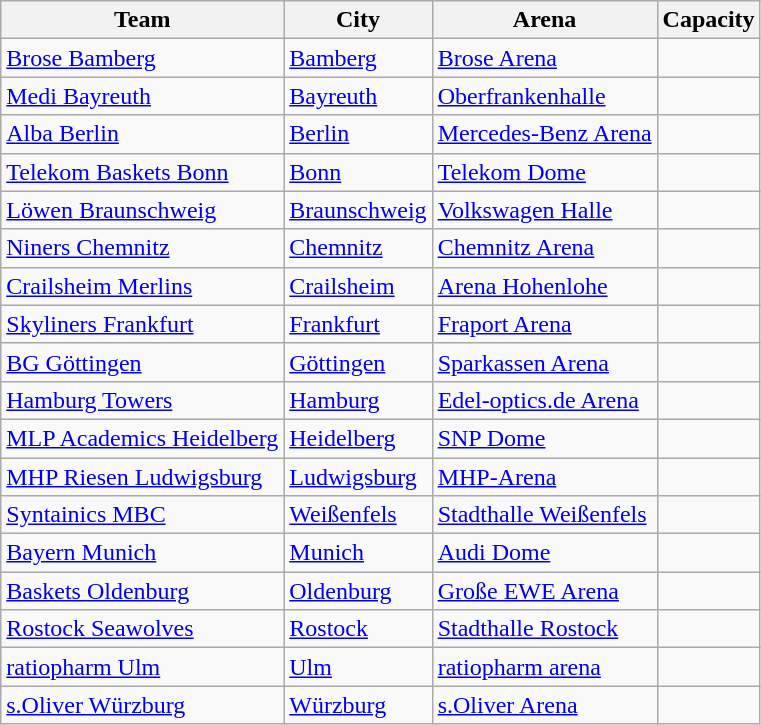<table class="wikitable sortable">
<tr>
<th>Team</th>
<th>City</th>
<th>Arena</th>
<th>Capacity</th>
</tr>
<tr>
<td><a href='#'>Brose Bamberg</a></td>
<td><a href='#'>Bamberg</a></td>
<td><a href='#'>Brose Arena</a></td>
<td></td>
</tr>
<tr>
<td><a href='#'>Medi Bayreuth</a></td>
<td><a href='#'>Bayreuth</a></td>
<td><a href='#'>Oberfrankenhalle</a></td>
<td></td>
</tr>
<tr>
<td><a href='#'>Alba Berlin</a></td>
<td><a href='#'>Berlin</a></td>
<td><a href='#'>Mercedes-Benz Arena</a></td>
<td></td>
</tr>
<tr>
<td><a href='#'>Telekom Baskets Bonn</a></td>
<td><a href='#'>Bonn</a></td>
<td><a href='#'>Telekom Dome</a></td>
<td></td>
</tr>
<tr>
<td><a href='#'>Löwen Braunschweig</a></td>
<td><a href='#'>Braunschweig</a></td>
<td><a href='#'>Volkswagen Halle</a></td>
<td></td>
</tr>
<tr>
<td><a href='#'>Niners Chemnitz</a></td>
<td><a href='#'>Chemnitz</a></td>
<td><a href='#'>Chemnitz Arena</a></td>
<td></td>
</tr>
<tr>
<td><a href='#'>Crailsheim Merlins</a></td>
<td><a href='#'>Crailsheim</a></td>
<td><a href='#'>Arena Hohenlohe</a></td>
<td></td>
</tr>
<tr>
<td><a href='#'>Skyliners Frankfurt</a></td>
<td><a href='#'>Frankfurt</a></td>
<td><a href='#'>Fraport Arena</a></td>
<td></td>
</tr>
<tr>
<td><a href='#'>BG Göttingen</a></td>
<td><a href='#'>Göttingen</a></td>
<td><a href='#'>Sparkassen Arena</a></td>
<td></td>
</tr>
<tr>
<td><a href='#'>Hamburg Towers</a></td>
<td><a href='#'>Hamburg</a></td>
<td><a href='#'>Edel-optics.de Arena</a></td>
<td></td>
</tr>
<tr>
<td><a href='#'>MLP Academics Heidelberg</a></td>
<td><a href='#'>Heidelberg</a></td>
<td><a href='#'>SNP Dome</a></td>
<td></td>
</tr>
<tr>
<td><a href='#'>MHP Riesen Ludwigsburg</a></td>
<td><a href='#'>Ludwigsburg</a></td>
<td><a href='#'>MHP-Arena</a></td>
<td></td>
</tr>
<tr>
<td><a href='#'>Syntainics MBC</a></td>
<td><a href='#'>Weißenfels</a></td>
<td><a href='#'>Stadthalle Weißenfels</a></td>
<td></td>
</tr>
<tr>
<td><a href='#'>Bayern Munich</a></td>
<td><a href='#'>Munich</a></td>
<td><a href='#'>Audi Dome</a></td>
<td></td>
</tr>
<tr>
<td><a href='#'>Baskets Oldenburg</a></td>
<td><a href='#'>Oldenburg</a></td>
<td><a href='#'>Große EWE Arena</a></td>
<td></td>
</tr>
<tr>
<td><a href='#'>Rostock Seawolves</a></td>
<td><a href='#'>Rostock</a></td>
<td><a href='#'>Stadthalle Rostock</a></td>
<td></td>
</tr>
<tr>
<td><a href='#'>ratiopharm Ulm</a></td>
<td><a href='#'>Ulm</a></td>
<td><a href='#'>ratiopharm arena</a></td>
<td></td>
</tr>
<tr>
<td><a href='#'>s.Oliver Würzburg</a></td>
<td><a href='#'>Würzburg</a></td>
<td><a href='#'>s.Oliver Arena</a></td>
<td></td>
</tr>
</table>
